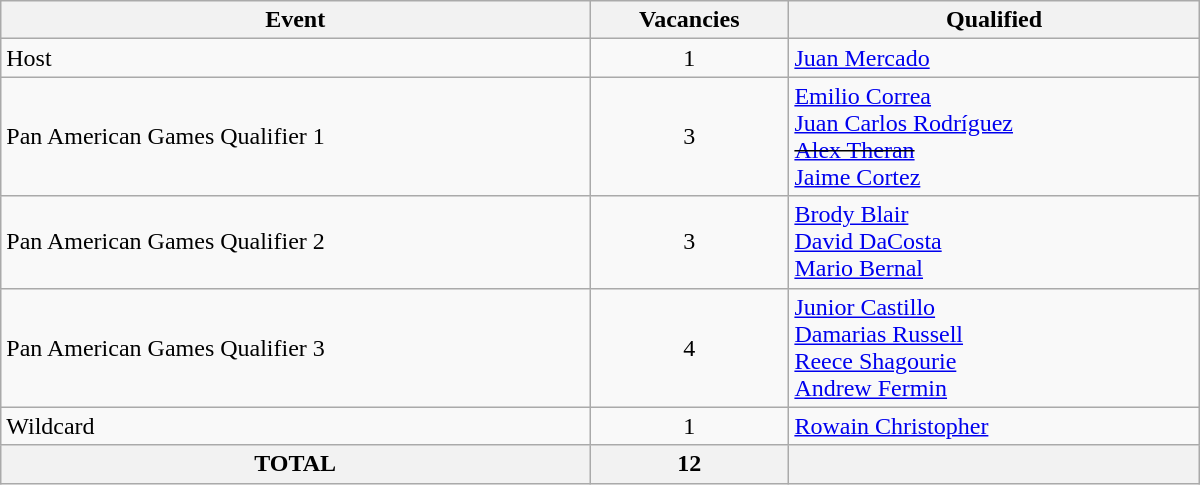<table class = "wikitable" width=800>
<tr>
<th>Event</th>
<th>Vacancies</th>
<th>Qualified</th>
</tr>
<tr>
<td>Host</td>
<td align="center">1</td>
<td> <a href='#'>Juan Mercado</a></td>
</tr>
<tr>
<td>Pan American Games Qualifier 1</td>
<td align="center">3</td>
<td> <a href='#'>Emilio Correa</a> <br> <a href='#'>Juan Carlos Rodríguez</a><br> <s><a href='#'>Alex Theran</a></s> <br> <a href='#'>Jaime Cortez</a></td>
</tr>
<tr>
<td>Pan American Games Qualifier 2</td>
<td align="center">3</td>
<td> <a href='#'>Brody Blair</a> <br>  <a href='#'>David DaCosta</a><br>   <a href='#'>Mario Bernal</a></td>
</tr>
<tr>
<td>Pan American Games Qualifier 3</td>
<td align="center">4</td>
<td> <a href='#'>Junior Castillo</a> <br> <a href='#'>Damarias Russell</a> <br> <a href='#'>Reece Shagourie</a><br> <a href='#'>Andrew Fermin</a></td>
</tr>
<tr>
<td>Wildcard</td>
<td align="center">1</td>
<td> <a href='#'>Rowain Christopher</a></td>
</tr>
<tr>
<th colspan="1">TOTAL</th>
<th>12</th>
<th></th>
</tr>
</table>
